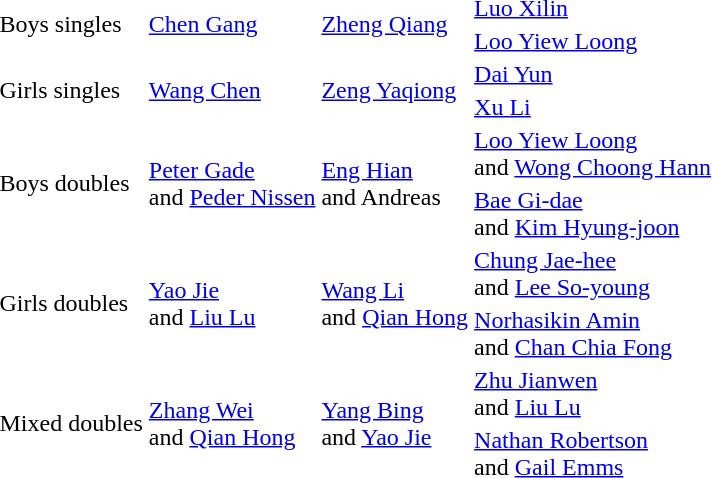<table>
<tr>
<td rowspan=2>Boys singles</td>
<td rowspan=2> <a href='#'>Chen Gang</a></td>
<td rowspan=2> <a href='#'>Zheng Qiang</a></td>
<td> <a href='#'>Luo Xilin</a></td>
</tr>
<tr>
<td> <a href='#'>Loo Yiew Loong</a></td>
</tr>
<tr>
<td rowspan=2>Girls singles</td>
<td rowspan=2> <a href='#'>Wang Chen</a></td>
<td rowspan=2> <a href='#'>Zeng Yaqiong</a></td>
<td> <a href='#'>Dai Yun</a></td>
</tr>
<tr>
<td> <a href='#'>Xu Li</a></td>
</tr>
<tr>
<td rowspan=2>Boys doubles</td>
<td rowspan=2> <a href='#'>Peter Gade</a><br>and <a href='#'>Peder Nissen</a></td>
<td rowspan=2> <a href='#'>Eng Hian</a><br>and Andreas</td>
<td> <a href='#'>Loo Yiew Loong</a><br>and <a href='#'>Wong Choong Hann</a></td>
</tr>
<tr>
<td> <a href='#'>Bae Gi-dae</a><br>and <a href='#'>Kim Hyung-joon</a></td>
</tr>
<tr>
<td rowspan=2>Girls doubles</td>
<td rowspan=2> <a href='#'>Yao Jie</a><br>and <a href='#'>Liu Lu</a></td>
<td rowspan=2> <a href='#'>Wang Li</a><br>and <a href='#'>Qian Hong</a></td>
<td> <a href='#'>Chung Jae-hee</a><br>and <a href='#'>Lee So-young</a></td>
</tr>
<tr>
<td> <a href='#'>Norhasikin Amin</a><br>and <a href='#'>Chan Chia Fong</a></td>
</tr>
<tr>
<td rowspan=2>Mixed doubles</td>
<td rowspan=2> <a href='#'>Zhang Wei</a><br>and <a href='#'>Qian Hong</a></td>
<td rowspan=2> <a href='#'>Yang Bing</a><br>and <a href='#'>Yao Jie</a></td>
<td> <a href='#'>Zhu Jianwen</a><br>and <a href='#'>Liu Lu</a></td>
</tr>
<tr>
<td> <a href='#'>Nathan Robertson</a><br>and <a href='#'>Gail Emms</a></td>
</tr>
</table>
